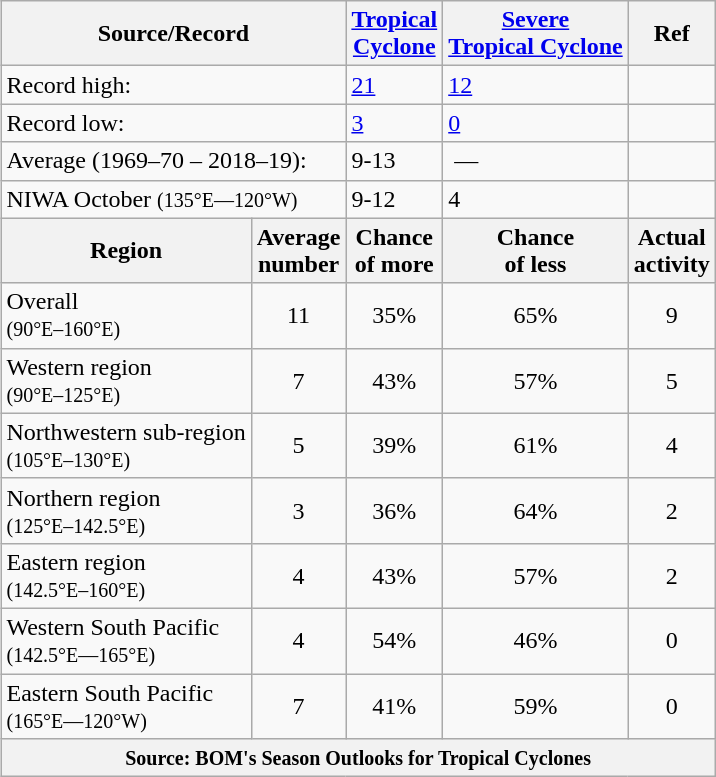<table class="wikitable" style="float:right">
<tr>
<th colspan=2>Source/Record</th>
<th><a href='#'>Tropical<br>Cyclone</a></th>
<th><a href='#'>Severe<br>Tropical Cyclone</a></th>
<th>Ref</th>
</tr>
<tr>
<td colspan=2>Record high:</td>
<td><a href='#'>21</a></td>
<td><a href='#'>12</a></td>
<td></td>
</tr>
<tr>
<td colspan=2>Record low:</td>
<td><a href='#'>3</a></td>
<td><a href='#'>0</a></td>
<td></td>
</tr>
<tr>
<td colspan=2>Average (1969–70 – 2018–19):</td>
<td>9-13</td>
<td> —</td>
<td></td>
</tr>
<tr>
<td colspan=2>NIWA October <small>(135°E—120°W)</small></td>
<td>9-12</td>
<td>4</td>
<td></td>
</tr>
<tr>
<th>Region</th>
<th>Average<br>number</th>
<th>Chance<br>of more</th>
<th>Chance<br>of less</th>
<th>Actual<br>activity</th>
</tr>
<tr>
<td>Overall<br><small>(90°E–160°E)</small></td>
<td style="text-align:center;">11</td>
<td style="text-align:center;">35%</td>
<td style="text-align:center;">65%</td>
<td style="text-align:center;">9</td>
</tr>
<tr>
<td>Western region<br><small>(90°E–125°E)</small></td>
<td style="text-align:center;">7</td>
<td style="text-align:center;">43%</td>
<td style="text-align:center;">57%</td>
<td style="text-align:center;">5</td>
</tr>
<tr>
<td>Northwestern sub-region<br><small>(105°E–130°E)</small></td>
<td style="text-align:center;">5</td>
<td style="text-align:center;">39%</td>
<td style="text-align:center;">61%</td>
<td style="text-align:center;">4</td>
</tr>
<tr>
<td>Northern region<br><small>(125°E–142.5°E)</small></td>
<td style="text-align:center;">3</td>
<td style="text-align:center;">36%</td>
<td style="text-align:center;">64%</td>
<td style="text-align:center;">2</td>
</tr>
<tr>
<td>Eastern region<br><small>(142.5°E–160°E)</small></td>
<td style="text-align:center;">4</td>
<td style="text-align:center;">43%</td>
<td style="text-align:center;">57%</td>
<td style="text-align:center;">2</td>
</tr>
<tr>
<td>Western South Pacific<br><small>(142.5°E—165°E)</small></td>
<td style="text-align:center;">4</td>
<td style="text-align:center;">54%</td>
<td style="text-align:center;">46%</td>
<td style="text-align:center;">0</td>
</tr>
<tr>
<td>Eastern South Pacific<br><small>(165°E—120°W)</small></td>
<td style="text-align:center;">7</td>
<td style="text-align:center;">41%</td>
<td style="text-align:center;">59%</td>
<td style="text-align:center;">0</td>
</tr>
<tr>
<th colspan="5"><small>Source: BOM's Season Outlooks for Tropical Cyclones</small></th>
</tr>
</table>
